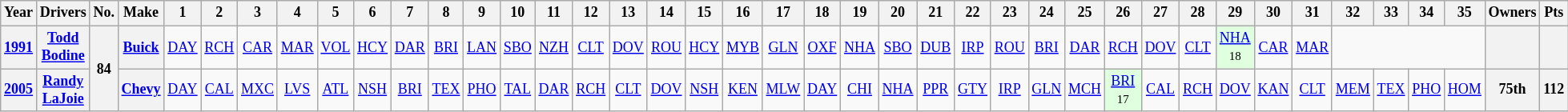<table class="wikitable" style="text-align:center; font-size:75%">
<tr>
<th>Year</th>
<th>Drivers</th>
<th>No.</th>
<th>Make</th>
<th>1</th>
<th>2</th>
<th>3</th>
<th>4</th>
<th>5</th>
<th>6</th>
<th>7</th>
<th>8</th>
<th>9</th>
<th>10</th>
<th>11</th>
<th>12</th>
<th>13</th>
<th>14</th>
<th>15</th>
<th>16</th>
<th>17</th>
<th>18</th>
<th>19</th>
<th>20</th>
<th>21</th>
<th>22</th>
<th>23</th>
<th>24</th>
<th>25</th>
<th>26</th>
<th>27</th>
<th>28</th>
<th>29</th>
<th>30</th>
<th>31</th>
<th>32</th>
<th>33</th>
<th>34</th>
<th>35</th>
<th>Owners</th>
<th>Pts</th>
</tr>
<tr>
<th><a href='#'>1991</a></th>
<th><a href='#'>Todd Bodine</a></th>
<th rowspan=2>84</th>
<th><a href='#'>Buick</a></th>
<td><a href='#'>DAY</a></td>
<td><a href='#'>RCH</a></td>
<td><a href='#'>CAR</a></td>
<td><a href='#'>MAR</a></td>
<td><a href='#'>VOL</a></td>
<td><a href='#'>HCY</a></td>
<td><a href='#'>DAR</a></td>
<td><a href='#'>BRI</a></td>
<td><a href='#'>LAN</a></td>
<td><a href='#'>SBO</a></td>
<td><a href='#'>NZH</a></td>
<td><a href='#'>CLT</a></td>
<td><a href='#'>DOV</a></td>
<td><a href='#'>ROU</a></td>
<td><a href='#'>HCY</a></td>
<td><a href='#'>MYB</a></td>
<td><a href='#'>GLN</a></td>
<td><a href='#'>OXF</a></td>
<td><a href='#'>NHA</a></td>
<td><a href='#'>SBO</a></td>
<td><a href='#'>DUB</a></td>
<td><a href='#'>IRP</a></td>
<td><a href='#'>ROU</a></td>
<td><a href='#'>BRI</a></td>
<td><a href='#'>DAR</a></td>
<td><a href='#'>RCH</a></td>
<td><a href='#'>DOV</a></td>
<td><a href='#'>CLT</a></td>
<td style="background:#DFFFDF;"><a href='#'>NHA</a><br><small>18</small></td>
<td><a href='#'>CAR</a></td>
<td><a href='#'>MAR</a></td>
<td colspan=4></td>
<th></th>
<th></th>
</tr>
<tr>
<th><a href='#'>2005</a></th>
<th><a href='#'>Randy LaJoie</a></th>
<th><a href='#'>Chevy</a></th>
<td><a href='#'>DAY</a></td>
<td><a href='#'>CAL</a></td>
<td><a href='#'>MXC</a></td>
<td><a href='#'>LVS</a></td>
<td><a href='#'>ATL</a></td>
<td><a href='#'>NSH</a></td>
<td><a href='#'>BRI</a></td>
<td><a href='#'>TEX</a></td>
<td><a href='#'>PHO</a></td>
<td><a href='#'>TAL</a></td>
<td><a href='#'>DAR</a></td>
<td><a href='#'>RCH</a></td>
<td><a href='#'>CLT</a></td>
<td><a href='#'>DOV</a></td>
<td><a href='#'>NSH</a></td>
<td><a href='#'>KEN</a></td>
<td><a href='#'>MLW</a></td>
<td><a href='#'>DAY</a></td>
<td><a href='#'>CHI</a></td>
<td><a href='#'>NHA</a></td>
<td><a href='#'>PPR</a></td>
<td><a href='#'>GTY</a></td>
<td><a href='#'>IRP</a></td>
<td><a href='#'>GLN</a></td>
<td><a href='#'>MCH</a></td>
<td style="background:#DFFFDF;"><a href='#'>BRI</a><br><small>17</small></td>
<td><a href='#'>CAL</a></td>
<td><a href='#'>RCH</a></td>
<td><a href='#'>DOV</a></td>
<td><a href='#'>KAN</a></td>
<td><a href='#'>CLT</a></td>
<td><a href='#'>MEM</a></td>
<td><a href='#'>TEX</a></td>
<td><a href='#'>PHO</a></td>
<td><a href='#'>HOM</a></td>
<th>75th</th>
<th>112</th>
</tr>
</table>
